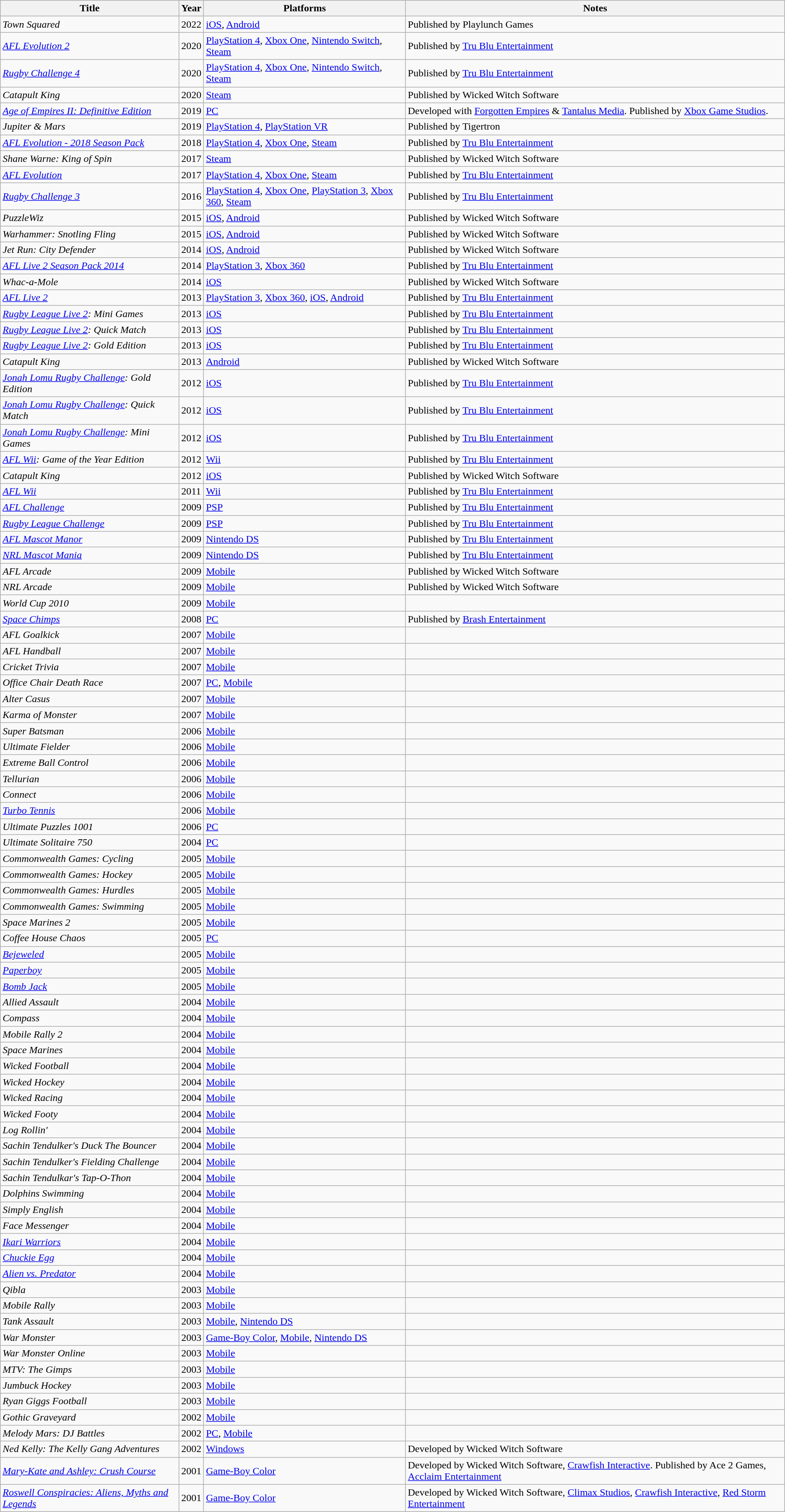<table class="wikitable">
<tr>
<th>Title</th>
<th>Year</th>
<th>Platforms</th>
<th>Notes</th>
</tr>
<tr>
<td><em>Town Squared</em></td>
<td>2022</td>
<td><a href='#'>iOS</a>, <a href='#'>Android</a></td>
<td>Published by Playlunch Games</td>
</tr>
<tr>
<td><em><a href='#'>AFL Evolution 2</a></em></td>
<td>2020</td>
<td><a href='#'>PlayStation 4</a>, <a href='#'>Xbox One</a>, <a href='#'>Nintendo Switch</a>, <a href='#'>Steam</a></td>
<td>Published by <a href='#'>Tru Blu Entertainment</a></td>
</tr>
<tr>
<td><em><a href='#'>Rugby Challenge 4</a></em></td>
<td>2020</td>
<td><a href='#'>PlayStation 4</a>, <a href='#'>Xbox One</a>, <a href='#'>Nintendo Switch</a>, <a href='#'>Steam</a></td>
<td>Published by <a href='#'>Tru Blu Entertainment</a></td>
</tr>
<tr>
<td><em>Catapult King</em></td>
<td>2020</td>
<td><a href='#'>Steam</a></td>
<td>Published by Wicked Witch Software</td>
</tr>
<tr>
<td><em><a href='#'>Age of Empires II: Definitive Edition</a></em></td>
<td>2019</td>
<td><a href='#'>PC</a></td>
<td>Developed with <a href='#'>Forgotten Empires</a> & <a href='#'>Tantalus Media</a>. Published by <a href='#'>Xbox Game Studios</a>.</td>
</tr>
<tr>
<td><em>Jupiter & Mars</em></td>
<td>2019</td>
<td><a href='#'>PlayStation 4</a>, <a href='#'>PlayStation VR</a></td>
<td>Published by Tigertron</td>
</tr>
<tr>
<td><em><a href='#'>AFL Evolution - 2018 Season Pack</a></em></td>
<td>2018</td>
<td><a href='#'>PlayStation 4</a>, <a href='#'>Xbox One</a>, <a href='#'>Steam</a></td>
<td>Published by <a href='#'>Tru Blu Entertainment</a></td>
</tr>
<tr>
<td><em>Shane Warne: King of Spin</em></td>
<td>2017</td>
<td><a href='#'>Steam</a></td>
<td>Published by Wicked Witch Software</td>
</tr>
<tr>
<td><em><a href='#'>AFL Evolution</a></em></td>
<td>2017</td>
<td><a href='#'>PlayStation 4</a>, <a href='#'>Xbox One</a>, <a href='#'>Steam</a></td>
<td>Published by <a href='#'>Tru Blu Entertainment</a></td>
</tr>
<tr>
<td><em><a href='#'>Rugby Challenge 3</a></em></td>
<td>2016</td>
<td><a href='#'>PlayStation 4</a>, <a href='#'>Xbox One</a>, <a href='#'>PlayStation 3</a>, <a href='#'>Xbox 360</a>, <a href='#'>Steam</a></td>
<td>Published by <a href='#'>Tru Blu Entertainment</a></td>
</tr>
<tr>
<td><em>PuzzleWiz</em></td>
<td>2015</td>
<td><a href='#'>iOS</a>, <a href='#'>Android</a></td>
<td>Published by Wicked Witch Software</td>
</tr>
<tr>
<td><em>Warhammer: Snotling Fling</em></td>
<td>2015</td>
<td><a href='#'>iOS</a>, <a href='#'>Android</a></td>
<td>Published by Wicked Witch Software</td>
</tr>
<tr>
<td><em>Jet Run: City Defender</em></td>
<td>2014</td>
<td><a href='#'>iOS</a>, <a href='#'>Android</a></td>
<td>Published by Wicked Witch Software</td>
</tr>
<tr>
<td><em><a href='#'>AFL Live 2 Season Pack 2014</a></em></td>
<td>2014</td>
<td><a href='#'>PlayStation 3</a>, <a href='#'>Xbox 360</a></td>
<td>Published by <a href='#'>Tru Blu Entertainment</a></td>
</tr>
<tr>
<td><em>Whac-a-Mole</em></td>
<td>2014</td>
<td><a href='#'>iOS</a></td>
<td>Published by Wicked Witch Software</td>
</tr>
<tr>
<td><em><a href='#'>AFL Live 2</a></em></td>
<td>2013</td>
<td><a href='#'>PlayStation 3</a>, <a href='#'>Xbox 360</a>, <a href='#'>iOS</a>, <a href='#'>Android</a></td>
<td>Published by <a href='#'>Tru Blu Entertainment</a></td>
</tr>
<tr>
<td><em><a href='#'>Rugby League Live 2</a>: Mini Games</em></td>
<td>2013</td>
<td><a href='#'>iOS</a></td>
<td>Published by <a href='#'>Tru Blu Entertainment</a></td>
</tr>
<tr>
<td><em><a href='#'>Rugby League Live 2</a>: Quick Match</em></td>
<td>2013</td>
<td><a href='#'>iOS</a></td>
<td>Published by <a href='#'>Tru Blu Entertainment</a></td>
</tr>
<tr>
<td><em><a href='#'>Rugby League Live 2</a>: Gold Edition</em></td>
<td>2013</td>
<td><a href='#'>iOS</a></td>
<td>Published by <a href='#'>Tru Blu Entertainment</a></td>
</tr>
<tr>
<td><em>Catapult King</em></td>
<td>2013</td>
<td><a href='#'>Android</a></td>
<td>Published by Wicked Witch Software</td>
</tr>
<tr>
<td><em><a href='#'>Jonah Lomu Rugby Challenge</a>: Gold Edition</em></td>
<td>2012</td>
<td><a href='#'>iOS</a></td>
<td>Published by <a href='#'>Tru Blu Entertainment</a></td>
</tr>
<tr>
<td><em><a href='#'>Jonah Lomu Rugby Challenge</a>: Quick Match</em></td>
<td>2012</td>
<td><a href='#'>iOS</a></td>
<td>Published by <a href='#'>Tru Blu Entertainment</a></td>
</tr>
<tr>
<td><em><a href='#'>Jonah Lomu Rugby Challenge</a>: Mini Games</em></td>
<td>2012</td>
<td><a href='#'>iOS</a></td>
<td>Published by <a href='#'>Tru Blu Entertainment</a></td>
</tr>
<tr>
<td><em><a href='#'>AFL Wii</a>: Game of the Year Edition</em></td>
<td>2012</td>
<td><a href='#'>Wii</a></td>
<td>Published by <a href='#'>Tru Blu Entertainment</a></td>
</tr>
<tr>
<td><em>Catapult King</em></td>
<td>2012</td>
<td><a href='#'>iOS</a></td>
<td>Published by Wicked Witch Software</td>
</tr>
<tr>
<td><em><a href='#'>AFL Wii</a></em></td>
<td>2011</td>
<td><a href='#'>Wii</a></td>
<td>Published by <a href='#'>Tru Blu Entertainment</a></td>
</tr>
<tr>
<td><em><a href='#'>AFL Challenge</a></em></td>
<td>2009</td>
<td><a href='#'>PSP</a></td>
<td>Published by <a href='#'>Tru Blu Entertainment</a></td>
</tr>
<tr>
<td><em><a href='#'>Rugby League Challenge</a></em></td>
<td>2009</td>
<td><a href='#'>PSP</a></td>
<td>Published by <a href='#'>Tru Blu Entertainment</a></td>
</tr>
<tr>
<td><em><a href='#'>AFL Mascot Manor</a></em></td>
<td>2009</td>
<td><a href='#'>Nintendo DS</a></td>
<td>Published by <a href='#'>Tru Blu Entertainment</a></td>
</tr>
<tr>
<td><em><a href='#'>NRL Mascot Mania</a></em></td>
<td>2009</td>
<td><a href='#'>Nintendo DS</a></td>
<td>Published by <a href='#'>Tru Blu Entertainment</a></td>
</tr>
<tr>
<td><em>AFL Arcade</em></td>
<td>2009</td>
<td><a href='#'>Mobile</a></td>
<td>Published by Wicked Witch Software</td>
</tr>
<tr>
<td><em>NRL Arcade</em></td>
<td>2009</td>
<td><a href='#'>Mobile</a></td>
<td>Published by Wicked Witch Software</td>
</tr>
<tr>
<td><em>World Cup 2010</em></td>
<td>2009</td>
<td><a href='#'>Mobile</a></td>
<td></td>
</tr>
<tr>
<td><em><a href='#'>Space Chimps</a></em></td>
<td>2008</td>
<td><a href='#'>PC</a></td>
<td>Published by <a href='#'>Brash Entertainment</a></td>
</tr>
<tr>
<td><em>AFL Goalkick</em></td>
<td>2007</td>
<td><a href='#'>Mobile</a></td>
<td></td>
</tr>
<tr>
<td><em>AFL Handball</em></td>
<td>2007</td>
<td><a href='#'>Mobile</a></td>
<td></td>
</tr>
<tr>
<td><em>Cricket Trivia</em></td>
<td>2007</td>
<td><a href='#'>Mobile</a></td>
<td></td>
</tr>
<tr>
<td><em>Office Chair Death Race</em></td>
<td>2007</td>
<td><a href='#'>PC</a>, <a href='#'>Mobile</a></td>
<td></td>
</tr>
<tr>
<td><em>Alter Casus</em></td>
<td>2007</td>
<td><a href='#'>Mobile</a></td>
<td></td>
</tr>
<tr>
<td><em>Karma of Monster</em></td>
<td>2007</td>
<td><a href='#'>Mobile</a></td>
<td></td>
</tr>
<tr>
<td><em>Super Batsman</em></td>
<td>2006</td>
<td><a href='#'>Mobile</a></td>
<td></td>
</tr>
<tr>
<td><em>Ultimate Fielder</em></td>
<td>2006</td>
<td><a href='#'>Mobile</a></td>
<td></td>
</tr>
<tr>
<td><em>Extreme Ball Control</em></td>
<td>2006</td>
<td><a href='#'>Mobile</a></td>
<td></td>
</tr>
<tr>
<td><em>Tellurian</em></td>
<td>2006</td>
<td><a href='#'>Mobile</a></td>
<td></td>
</tr>
<tr>
<td><em>Connect</em></td>
<td>2006</td>
<td><a href='#'>Mobile</a></td>
<td></td>
</tr>
<tr>
<td><em><a href='#'>Turbo Tennis</a></em></td>
<td>2006</td>
<td><a href='#'>Mobile</a></td>
<td></td>
</tr>
<tr>
<td><em>Ultimate Puzzles 1001</em></td>
<td>2006</td>
<td><a href='#'>PC</a></td>
<td></td>
</tr>
<tr>
<td><em>Ultimate Solitaire 750</em></td>
<td>2004</td>
<td><a href='#'>PC</a></td>
<td></td>
</tr>
<tr>
<td><em>Commonwealth Games: Cycling</em></td>
<td>2005</td>
<td><a href='#'>Mobile</a></td>
<td></td>
</tr>
<tr>
<td><em>Commonwealth Games: Hockey</em></td>
<td>2005</td>
<td><a href='#'>Mobile</a></td>
<td></td>
</tr>
<tr>
<td><em>Commonwealth Games: Hurdles</em></td>
<td>2005</td>
<td><a href='#'>Mobile</a></td>
<td></td>
</tr>
<tr>
<td><em>Commonwealth Games: Swimming</em></td>
<td>2005</td>
<td><a href='#'>Mobile</a></td>
<td></td>
</tr>
<tr>
<td><em>Space Marines 2</em></td>
<td>2005</td>
<td><a href='#'>Mobile</a></td>
<td></td>
</tr>
<tr>
<td><em>Coffee House Chaos</em></td>
<td>2005</td>
<td><a href='#'>PC</a></td>
<td></td>
</tr>
<tr>
<td><em><a href='#'>Bejeweled</a></em></td>
<td>2005</td>
<td><a href='#'>Mobile</a></td>
<td></td>
</tr>
<tr>
<td><em><a href='#'>Paperboy</a></em></td>
<td>2005</td>
<td><a href='#'>Mobile</a></td>
<td></td>
</tr>
<tr>
<td><em><a href='#'>Bomb Jack</a></em></td>
<td>2005</td>
<td><a href='#'>Mobile</a></td>
<td></td>
</tr>
<tr>
<td><em>Allied Assault</em></td>
<td>2004</td>
<td><a href='#'>Mobile</a></td>
<td></td>
</tr>
<tr>
<td><em>Compass</em></td>
<td>2004</td>
<td><a href='#'>Mobile</a></td>
<td></td>
</tr>
<tr>
<td><em>Mobile Rally 2</em></td>
<td>2004</td>
<td><a href='#'>Mobile</a></td>
<td></td>
</tr>
<tr>
<td><em>Space Marines</em></td>
<td>2004</td>
<td><a href='#'>Mobile</a></td>
<td></td>
</tr>
<tr>
<td><em>Wicked Football</em></td>
<td>2004</td>
<td><a href='#'>Mobile</a></td>
<td></td>
</tr>
<tr>
<td><em>Wicked Hockey</em></td>
<td>2004</td>
<td><a href='#'>Mobile</a></td>
<td></td>
</tr>
<tr>
<td><em>Wicked Racing</em></td>
<td>2004</td>
<td><a href='#'>Mobile</a></td>
<td></td>
</tr>
<tr>
<td><em>Wicked Footy</em></td>
<td>2004</td>
<td><a href='#'>Mobile</a></td>
<td></td>
</tr>
<tr>
<td><em>Log Rollin' </em></td>
<td>2004</td>
<td><a href='#'>Mobile</a></td>
<td></td>
</tr>
<tr>
<td><em>Sachin Tendulker's Duck The Bouncer</em></td>
<td>2004</td>
<td><a href='#'>Mobile</a></td>
<td></td>
</tr>
<tr>
<td><em>Sachin Tendulker's Fielding Challenge</em></td>
<td>2004</td>
<td><a href='#'>Mobile</a></td>
<td></td>
</tr>
<tr>
<td><em>Sachin Tendulkar's Tap-O-Thon</em></td>
<td>2004</td>
<td><a href='#'>Mobile</a></td>
<td></td>
</tr>
<tr>
<td><em>Dolphins Swimming</em></td>
<td>2004</td>
<td><a href='#'>Mobile</a></td>
<td></td>
</tr>
<tr>
<td><em>Simply English</em></td>
<td>2004</td>
<td><a href='#'>Mobile</a></td>
<td></td>
</tr>
<tr>
<td><em>Face Messenger</em></td>
<td>2004</td>
<td><a href='#'>Mobile</a></td>
<td></td>
</tr>
<tr>
<td><em><a href='#'>Ikari Warriors</a></em></td>
<td>2004</td>
<td><a href='#'>Mobile</a></td>
<td></td>
</tr>
<tr>
<td><em><a href='#'>Chuckie Egg</a></em></td>
<td>2004</td>
<td><a href='#'>Mobile</a></td>
<td></td>
</tr>
<tr>
<td><em><a href='#'>Alien vs. Predator</a></em></td>
<td>2004</td>
<td><a href='#'>Mobile</a></td>
<td></td>
</tr>
<tr>
<td><em>Qibla</em></td>
<td>2003</td>
<td><a href='#'>Mobile</a></td>
<td></td>
</tr>
<tr>
<td><em>Mobile Rally</em></td>
<td>2003</td>
<td><a href='#'>Mobile</a></td>
<td></td>
</tr>
<tr>
<td><em>Tank Assault</em></td>
<td>2003</td>
<td><a href='#'>Mobile</a>, <a href='#'>Nintendo DS</a></td>
<td></td>
</tr>
<tr>
<td><em>War Monster</em></td>
<td>2003</td>
<td><a href='#'>Game-Boy Color</a>, <a href='#'>Mobile</a>, <a href='#'>Nintendo DS</a></td>
<td></td>
</tr>
<tr>
<td><em>War Monster Online</em></td>
<td>2003</td>
<td><a href='#'>Mobile</a></td>
<td></td>
</tr>
<tr>
<td><em>MTV: The Gimps</em></td>
<td>2003</td>
<td><a href='#'>Mobile</a></td>
<td></td>
</tr>
<tr>
<td><em>Jumbuck Hockey</em></td>
<td>2003</td>
<td><a href='#'>Mobile</a></td>
<td></td>
</tr>
<tr>
<td><em>Ryan Giggs Football</em></td>
<td>2003</td>
<td><a href='#'>Mobile</a></td>
<td></td>
</tr>
<tr>
<td><em>Gothic Graveyard</em></td>
<td>2002</td>
<td><a href='#'>Mobile</a></td>
<td></td>
</tr>
<tr>
<td><em>Melody Mars: DJ Battles</em></td>
<td>2002</td>
<td><a href='#'>PC</a>, <a href='#'>Mobile</a></td>
<td></td>
</tr>
<tr>
<td><em>Ned Kelly: The Kelly Gang Adventures</em></td>
<td>2002</td>
<td><a href='#'>Windows</a></td>
<td>Developed by Wicked Witch Software</td>
</tr>
<tr>
<td><em><a href='#'>Mary-Kate and Ashley: Crush Course</a></em></td>
<td>2001</td>
<td><a href='#'>Game-Boy Color</a></td>
<td>Developed by Wicked Witch Software, <a href='#'>Crawfish Interactive</a>. Published by Ace 2 Games, <a href='#'>Acclaim Entertainment</a></td>
</tr>
<tr>
<td><em><a href='#'>Roswell Conspiracies: Aliens, Myths and Legends</a></em></td>
<td>2001</td>
<td><a href='#'>Game-Boy Color</a></td>
<td>Developed by Wicked Witch Software, <a href='#'>Climax Studios</a>, <a href='#'>Crawfish Interactive</a>, <a href='#'>Red Storm Entertainment</a></td>
</tr>
</table>
